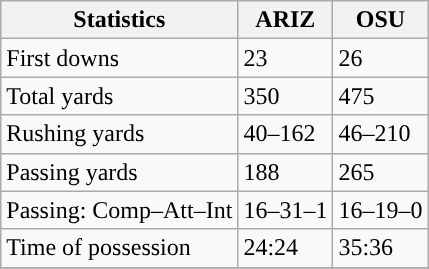<table class="wikitable" style="float: left;">
<tr>
<th>Statistics</th>
<th>ARIZ</th>
<th>OSU</th>
</tr>
<tr>
<td>First downs</td>
<td>23</td>
<td>26</td>
</tr>
<tr>
<td>Total yards</td>
<td>350</td>
<td>475</td>
</tr>
<tr>
<td>Rushing yards</td>
<td>40–162</td>
<td>46–210</td>
</tr>
<tr>
<td>Passing yards</td>
<td>188</td>
<td>265</td>
</tr>
<tr>
<td>Passing: Comp–Att–Int</td>
<td>16–31–1</td>
<td>16–19–0</td>
</tr>
<tr>
<td>Time of possession</td>
<td>24:24</td>
<td>35:36</td>
</tr>
<tr>
</tr>
</table>
